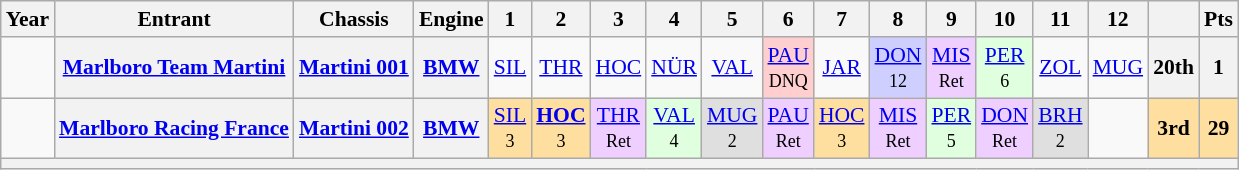<table class="wikitable" style="text-align:center; font-size:90%">
<tr>
<th>Year</th>
<th>Entrant</th>
<th>Chassis</th>
<th>Engine</th>
<th>1</th>
<th>2</th>
<th>3</th>
<th>4</th>
<th>5</th>
<th>6</th>
<th>7</th>
<th>8</th>
<th>9</th>
<th>10</th>
<th>11</th>
<th>12</th>
<th></th>
<th>Pts</th>
</tr>
<tr>
<td></td>
<th><a href='#'>Marlboro Team Martini</a></th>
<th><a href='#'>Martini 001</a></th>
<th><a href='#'>BMW</a></th>
<td><a href='#'>SIL</a></td>
<td><a href='#'>THR</a></td>
<td><a href='#'>HOC</a></td>
<td><a href='#'>NÜR</a></td>
<td><a href='#'>VAL</a></td>
<td style="background:#FFCFCF;"><a href='#'>PAU</a><br><small>DNQ</small></td>
<td><a href='#'>JAR</a></td>
<td style="background:#CFCFFF;"><a href='#'>DON</a><br><small>12</small></td>
<td style="background:#EFCFFF;"><a href='#'>MIS</a><br><small>Ret</small></td>
<td style="background:#DFFFDF;"><a href='#'>PER</a><br><small>6</small></td>
<td><a href='#'>ZOL</a></td>
<td><a href='#'>MUG</a></td>
<th>20th</th>
<th>1</th>
</tr>
<tr>
<td></td>
<th><a href='#'>Marlboro Racing France</a></th>
<th><a href='#'>Martini 002</a></th>
<th><a href='#'>BMW</a></th>
<td style="background:#FFDF9F;"><a href='#'>SIL</a><br><small>3</small></td>
<td style="background:#FFDF9F;"><strong><a href='#'>HOC</a></strong><br><small>3</small></td>
<td style="background:#EFCFFF;"><a href='#'>THR</a><br><small>Ret</small></td>
<td style="background:#DFFFDF;"><a href='#'>VAL</a><br><small>4</small></td>
<td style="background:#DFDFDF;"><a href='#'>MUG</a><br><small>2</small></td>
<td style="background:#EFCFFF;"><a href='#'>PAU</a><br><small>Ret</small></td>
<td style="background:#FFDF9F;"><a href='#'>HOC</a><br><small>3</small></td>
<td style="background:#EFCFFF;"><a href='#'>MIS</a><br><small>Ret</small></td>
<td style="background:#DFFFDF;"><a href='#'>PER</a><br><small>5</small></td>
<td style="background:#EFCFFF;"><a href='#'>DON</a><br><small>Ret</small></td>
<td style="background:#DFDFDF;"><a href='#'>BRH</a><br><small>2</small></td>
<td></td>
<th style="background:#FFDF9F;">3rd</th>
<th style="background:#FFDF9F;">29</th>
</tr>
<tr>
<th colspan="18"></th>
</tr>
</table>
